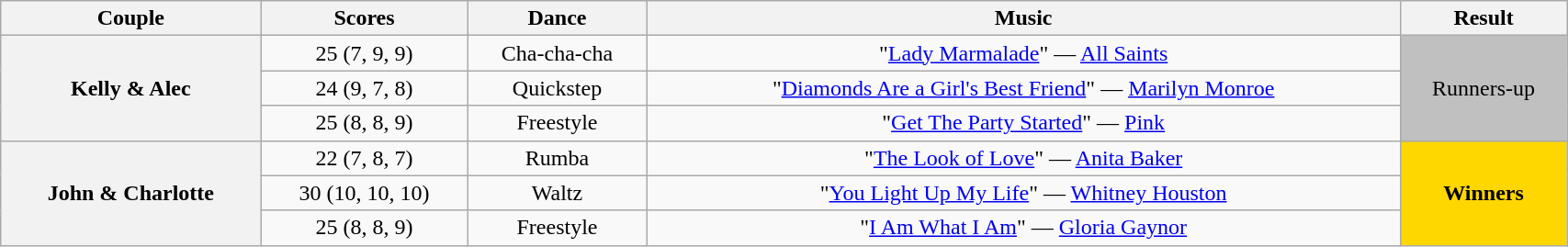<table class="wikitable sortable" style="text-align:center; width:90%">
<tr>
<th scope="col">Couple</th>
<th scope="col">Scores</th>
<th scope="col">Dance</th>
<th scope="col" class="unsortable">Music</th>
<th scope="col" class="unsortable">Result</th>
</tr>
<tr>
<th scope="row" rowspan=3>Kelly & Alec</th>
<td>25 (7, 9, 9)</td>
<td>Cha-cha-cha</td>
<td>"<a href='#'>Lady Marmalade</a>" — <a href='#'>All Saints</a></td>
<td rowspan=3 bgcolor=silver>Runners-up</td>
</tr>
<tr>
<td>24 (9, 7, 8)</td>
<td>Quickstep</td>
<td>"<a href='#'>Diamonds Are a Girl's Best Friend</a>" — <a href='#'>Marilyn Monroe</a></td>
</tr>
<tr>
<td>25 (8, 8, 9)</td>
<td>Freestyle</td>
<td>"<a href='#'>Get The Party Started</a>" — <a href='#'>Pink</a></td>
</tr>
<tr>
<th scope="row" rowspan=3>John & Charlotte</th>
<td>22 (7, 8, 7)</td>
<td>Rumba</td>
<td>"<a href='#'>The Look of Love</a>" — <a href='#'>Anita Baker</a></td>
<td rowspan=3 bgcolor=gold><strong>Winners</strong></td>
</tr>
<tr>
<td>30 (10, 10, 10)</td>
<td>Waltz</td>
<td>"<a href='#'>You Light Up My Life</a>" — <a href='#'>Whitney Houston</a></td>
</tr>
<tr>
<td>25 (8, 8, 9)</td>
<td>Freestyle</td>
<td>"<a href='#'>I Am What I Am</a>" — <a href='#'>Gloria Gaynor</a></td>
</tr>
</table>
